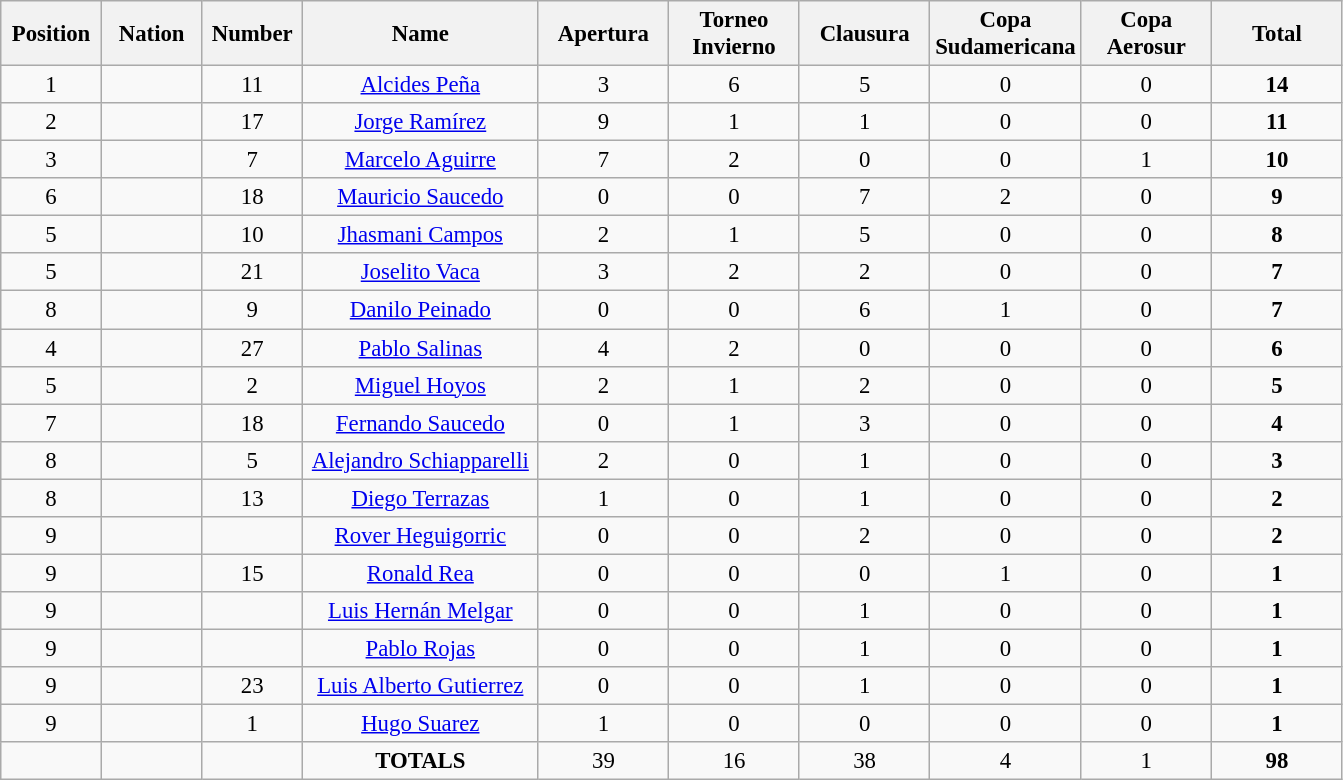<table class="wikitable" style="font-size: 95%; text-align: center;">
<tr>
<th width=60>Position</th>
<th width=60>Nation</th>
<th width=60>Number</th>
<th width=150>Name</th>
<th width=80>Apertura</th>
<th width=80>Torneo Invierno</th>
<th width=80>Clausura</th>
<th width=80>Copa Sudamericana</th>
<th width=80>Copa Aerosur</th>
<th width=80>Total</th>
</tr>
<tr>
<td>1</td>
<td></td>
<td>11</td>
<td><a href='#'>Alcides Peña</a></td>
<td>3</td>
<td>6</td>
<td>5</td>
<td>0</td>
<td>0</td>
<td><strong>14</strong></td>
</tr>
<tr>
<td>2</td>
<td></td>
<td>17</td>
<td><a href='#'>Jorge Ramírez</a></td>
<td>9</td>
<td>1</td>
<td>1</td>
<td>0</td>
<td>0</td>
<td><strong>11</strong></td>
</tr>
<tr>
<td>3</td>
<td></td>
<td>7</td>
<td><a href='#'>Marcelo Aguirre</a></td>
<td>7</td>
<td>2</td>
<td>0</td>
<td>0</td>
<td>1</td>
<td><strong>10</strong></td>
</tr>
<tr>
<td>6</td>
<td></td>
<td>18</td>
<td><a href='#'>Mauricio Saucedo</a></td>
<td>0</td>
<td>0</td>
<td>7</td>
<td>2</td>
<td>0</td>
<td><strong>9</strong></td>
</tr>
<tr>
<td>5</td>
<td></td>
<td>10</td>
<td><a href='#'>Jhasmani Campos</a></td>
<td>2</td>
<td>1</td>
<td>5</td>
<td>0</td>
<td>0</td>
<td><strong>8</strong></td>
</tr>
<tr>
<td>5</td>
<td></td>
<td>21</td>
<td><a href='#'>Joselito Vaca</a></td>
<td>3</td>
<td>2</td>
<td>2</td>
<td>0</td>
<td>0</td>
<td><strong>7</strong></td>
</tr>
<tr>
<td>8</td>
<td></td>
<td>9</td>
<td><a href='#'>Danilo Peinado</a></td>
<td>0</td>
<td>0</td>
<td>6</td>
<td>1</td>
<td>0</td>
<td><strong>7</strong></td>
</tr>
<tr>
<td>4</td>
<td></td>
<td>27</td>
<td><a href='#'>Pablo Salinas</a></td>
<td>4</td>
<td>2</td>
<td>0</td>
<td>0</td>
<td>0</td>
<td><strong>6</strong></td>
</tr>
<tr>
<td>5</td>
<td></td>
<td>2</td>
<td><a href='#'>Miguel Hoyos</a></td>
<td>2</td>
<td>1</td>
<td>2</td>
<td>0</td>
<td>0</td>
<td><strong>5</strong></td>
</tr>
<tr>
<td>7</td>
<td></td>
<td>18</td>
<td><a href='#'>Fernando Saucedo</a></td>
<td>0</td>
<td>1</td>
<td>3</td>
<td>0</td>
<td>0</td>
<td><strong>4</strong></td>
</tr>
<tr>
<td>8</td>
<td></td>
<td>5</td>
<td><a href='#'>Alejandro Schiapparelli</a></td>
<td>2</td>
<td>0</td>
<td>1</td>
<td>0</td>
<td>0</td>
<td><strong>3</strong></td>
</tr>
<tr>
<td>8</td>
<td></td>
<td>13</td>
<td><a href='#'>Diego Terrazas</a></td>
<td>1</td>
<td>0</td>
<td>1</td>
<td>0</td>
<td>0</td>
<td><strong>2</strong></td>
</tr>
<tr>
<td>9</td>
<td></td>
<td></td>
<td><a href='#'>Rover Heguigorric</a></td>
<td>0</td>
<td>0</td>
<td>2</td>
<td>0</td>
<td>0</td>
<td><strong>2</strong></td>
</tr>
<tr>
<td>9</td>
<td></td>
<td>15</td>
<td><a href='#'>Ronald Rea</a></td>
<td>0</td>
<td>0</td>
<td>0</td>
<td>1</td>
<td>0</td>
<td><strong>1</strong></td>
</tr>
<tr>
<td>9</td>
<td></td>
<td></td>
<td><a href='#'>Luis Hernán Melgar</a></td>
<td>0</td>
<td>0</td>
<td>1</td>
<td>0</td>
<td>0</td>
<td><strong>1</strong></td>
</tr>
<tr>
<td>9</td>
<td></td>
<td></td>
<td><a href='#'>Pablo Rojas</a></td>
<td>0</td>
<td>0</td>
<td>1</td>
<td>0</td>
<td>0</td>
<td><strong>1</strong></td>
</tr>
<tr>
<td>9</td>
<td></td>
<td>23</td>
<td><a href='#'>Luis Alberto Gutierrez</a></td>
<td>0</td>
<td>0</td>
<td>1</td>
<td>0</td>
<td>0</td>
<td><strong>1</strong></td>
</tr>
<tr>
<td>9</td>
<td></td>
<td>1</td>
<td><a href='#'>Hugo Suarez</a></td>
<td>1</td>
<td>0</td>
<td>0</td>
<td>0</td>
<td>0</td>
<td><strong>1</strong></td>
</tr>
<tr>
<td></td>
<td></td>
<td></td>
<td><strong>TOTALS</strong></td>
<td>39</td>
<td>16</td>
<td>38</td>
<td>4</td>
<td>1</td>
<td><strong>98</strong></td>
</tr>
</table>
